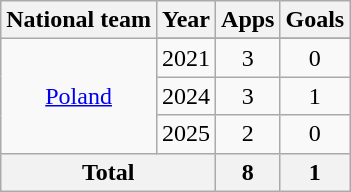<table class="wikitable" style="text-align:center">
<tr>
<th>National team</th>
<th>Year</th>
<th>Apps</th>
<th>Goals</th>
</tr>
<tr>
<td rowspan="4"><a href='#'>Poland</a></td>
</tr>
<tr>
<td>2021</td>
<td>3</td>
<td>0</td>
</tr>
<tr>
<td>2024</td>
<td>3</td>
<td>1</td>
</tr>
<tr>
<td>2025</td>
<td>2</td>
<td>0</td>
</tr>
<tr>
<th colspan="2">Total</th>
<th>8</th>
<th>1</th>
</tr>
</table>
